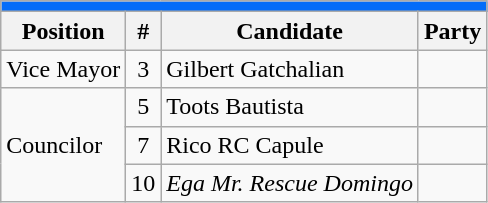<table class="wikitable">
<tr>
<th colspan="5" style="background:#046cf9;"></th>
</tr>
<tr>
<th>Position</th>
<th>#</th>
<th>Candidate</th>
<th colspan="2">Party</th>
</tr>
<tr>
<td>Vice Mayor</td>
<td style="text-align:center;">3</td>
<td>Gilbert Gatchalian</td>
<td></td>
</tr>
<tr>
<td rowspan="3">Councilor</td>
<td style="text-align:center;">5</td>
<td>Toots Bautista</td>
<td></td>
</tr>
<tr>
<td style="text-align:center;">7</td>
<td>Rico RC Capule</td>
<td></td>
</tr>
<tr>
<td style="text-align:center;">10</td>
<td><em>Ega Mr. Rescue Domingo</em></td>
<td></td>
</tr>
</table>
